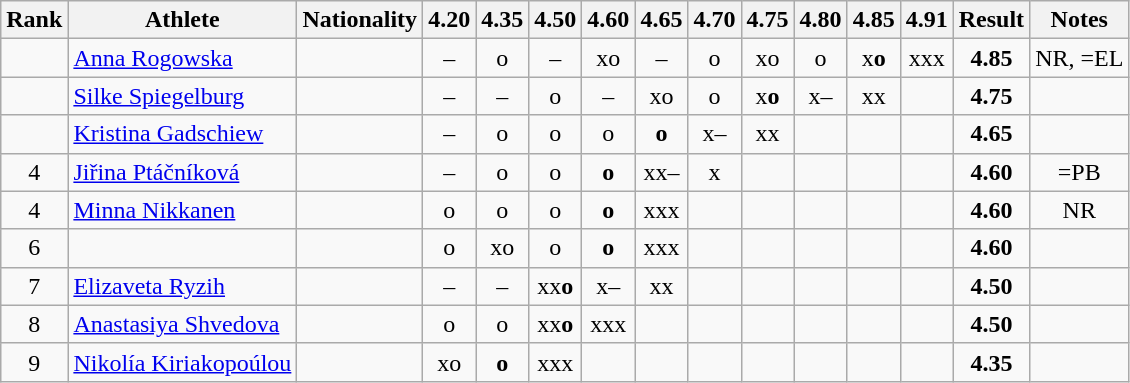<table class="wikitable sortable" style="text-align:center">
<tr>
<th>Rank</th>
<th>Athlete</th>
<th>Nationality</th>
<th>4.20</th>
<th>4.35</th>
<th>4.50</th>
<th>4.60</th>
<th>4.65</th>
<th>4.70</th>
<th>4.75</th>
<th>4.80</th>
<th>4.85</th>
<th>4.91</th>
<th>Result</th>
<th>Notes</th>
</tr>
<tr>
<td></td>
<td align="left"><a href='#'>Anna Rogowska</a></td>
<td align=left></td>
<td>–</td>
<td>o</td>
<td>–</td>
<td>xo</td>
<td>–</td>
<td>o</td>
<td>xo</td>
<td>o</td>
<td>x<strong>o</strong></td>
<td>xxx</td>
<td><strong>4.85</strong></td>
<td>NR, =EL</td>
</tr>
<tr>
<td></td>
<td align="left"><a href='#'>Silke Spiegelburg</a></td>
<td align=left></td>
<td>–</td>
<td>–</td>
<td>o</td>
<td>–</td>
<td>xo</td>
<td>o</td>
<td>x<strong>o</strong></td>
<td>x–</td>
<td>xx</td>
<td></td>
<td><strong>4.75</strong></td>
<td></td>
</tr>
<tr>
<td></td>
<td align="left"><a href='#'>Kristina Gadschiew</a></td>
<td align=left></td>
<td>–</td>
<td>o</td>
<td>o</td>
<td>o</td>
<td><strong>o</strong></td>
<td>x–</td>
<td>xx</td>
<td></td>
<td></td>
<td></td>
<td><strong>4.65</strong></td>
<td></td>
</tr>
<tr>
<td>4</td>
<td align="left"><a href='#'>Jiřina Ptáčníková</a></td>
<td align=left></td>
<td>–</td>
<td>o</td>
<td>o</td>
<td><strong>o</strong></td>
<td>xx–</td>
<td>x</td>
<td></td>
<td></td>
<td></td>
<td></td>
<td><strong>4.60</strong></td>
<td>=PB</td>
</tr>
<tr>
<td>4</td>
<td align="left"><a href='#'>Minna Nikkanen</a></td>
<td align=left></td>
<td>o</td>
<td>o</td>
<td>o</td>
<td><strong>o</strong></td>
<td>xxx</td>
<td></td>
<td></td>
<td></td>
<td></td>
<td></td>
<td><strong>4.60</strong></td>
<td>NR</td>
</tr>
<tr>
<td>6</td>
<td align="left"></td>
<td align=left></td>
<td>o</td>
<td>xo</td>
<td>o</td>
<td><strong>o</strong></td>
<td>xxx</td>
<td></td>
<td></td>
<td></td>
<td></td>
<td></td>
<td><strong>4.60</strong></td>
<td></td>
</tr>
<tr>
<td>7</td>
<td align="left"><a href='#'>Elizaveta Ryzih</a></td>
<td align=left></td>
<td>–</td>
<td>–</td>
<td>xx<strong>o</strong></td>
<td>x–</td>
<td>xx</td>
<td></td>
<td></td>
<td></td>
<td></td>
<td></td>
<td><strong>4.50</strong></td>
<td></td>
</tr>
<tr>
<td>8</td>
<td align="left"><a href='#'>Anastasiya Shvedova</a></td>
<td align=left></td>
<td>o</td>
<td>o</td>
<td>xx<strong>o</strong></td>
<td>xxx</td>
<td></td>
<td></td>
<td></td>
<td></td>
<td></td>
<td></td>
<td><strong>4.50</strong></td>
<td></td>
</tr>
<tr>
<td>9</td>
<td align="left"><a href='#'>Nikolía Kiriakopoúlou</a></td>
<td align=left></td>
<td>xo</td>
<td><strong>o</strong></td>
<td>xxx</td>
<td></td>
<td></td>
<td></td>
<td></td>
<td></td>
<td></td>
<td></td>
<td><strong>4.35</strong></td>
<td></td>
</tr>
</table>
